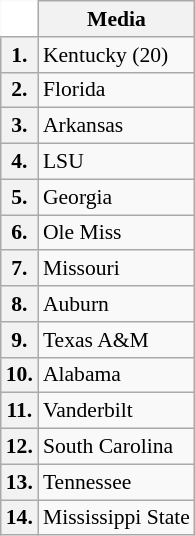<table class="wikitable" style="white-space:nowrap; font-size:90%;">
<tr>
<td ! colspan=1 style="background:white; border-top-style:hidden; border-left-style:hidden;"></td>
<th>Media</th>
</tr>
<tr>
<th>1.</th>
<td>Kentucky (20)</td>
</tr>
<tr>
<th>2.</th>
<td>Florida</td>
</tr>
<tr>
<th>3.</th>
<td>Arkansas</td>
</tr>
<tr>
<th>4.</th>
<td>LSU</td>
</tr>
<tr>
<th>5.</th>
<td>Georgia</td>
</tr>
<tr>
<th>6.</th>
<td>Ole Miss</td>
</tr>
<tr>
<th>7.</th>
<td>Missouri</td>
</tr>
<tr>
<th>8.</th>
<td>Auburn</td>
</tr>
<tr>
<th>9.</th>
<td>Texas A&M</td>
</tr>
<tr>
<th>10.</th>
<td>Alabama</td>
</tr>
<tr>
<th>11.</th>
<td>Vanderbilt</td>
</tr>
<tr>
<th>12.</th>
<td>South Carolina</td>
</tr>
<tr>
<th>13.</th>
<td>Tennessee</td>
</tr>
<tr>
<th>14.</th>
<td>Mississippi State</td>
</tr>
</table>
